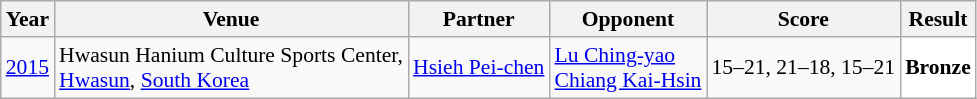<table class="sortable wikitable" style="font-size: 90%;">
<tr>
<th>Year</th>
<th>Venue</th>
<th>Partner</th>
<th>Opponent</th>
<th>Score</th>
<th>Result</th>
</tr>
<tr>
<td align="center"><a href='#'>2015</a></td>
<td align="left">Hwasun Hanium Culture Sports Center,<br><a href='#'>Hwasun</a>, <a href='#'>South Korea</a></td>
<td align="left"> <a href='#'>Hsieh Pei-chen</a></td>
<td align="left"> <a href='#'>Lu Ching-yao</a> <br>  <a href='#'>Chiang Kai-Hsin</a></td>
<td align="left">15–21, 21–18, 15–21</td>
<td style="text-align:left; background:white"> <strong>Bronze</strong></td>
</tr>
</table>
